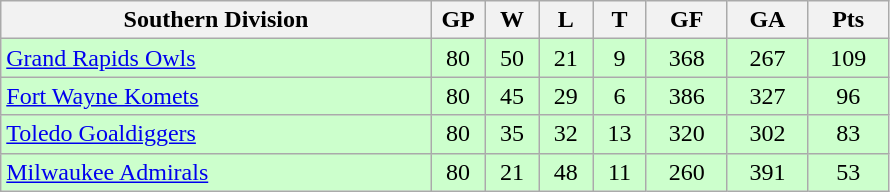<table class="wikitable">
<tr>
<th width="40%">Southern Division</th>
<th width="5%">GP</th>
<th width="5%">W</th>
<th width="5%">L</th>
<th width="5%">T</th>
<th width="7.5%">GF</th>
<th width="7.5%">GA</th>
<th width="7.5%">Pts</th>
</tr>
<tr align="center" bgcolor="#CCFFCC">
<td align="left"><a href='#'>Grand Rapids Owls</a></td>
<td>80</td>
<td>50</td>
<td>21</td>
<td>9</td>
<td>368</td>
<td>267</td>
<td>109</td>
</tr>
<tr align="center" bgcolor="#CCFFCC">
<td align="left"><a href='#'>Fort Wayne Komets</a></td>
<td>80</td>
<td>45</td>
<td>29</td>
<td>6</td>
<td>386</td>
<td>327</td>
<td>96</td>
</tr>
<tr align="center" bgcolor="#CCFFCC">
<td align="left"><a href='#'>Toledo Goaldiggers</a></td>
<td>80</td>
<td>35</td>
<td>32</td>
<td>13</td>
<td>320</td>
<td>302</td>
<td>83</td>
</tr>
<tr align="center" bgcolor="#CCFFCC">
<td align="left"><a href='#'>Milwaukee Admirals</a></td>
<td>80</td>
<td>21</td>
<td>48</td>
<td>11</td>
<td>260</td>
<td>391</td>
<td>53</td>
</tr>
</table>
